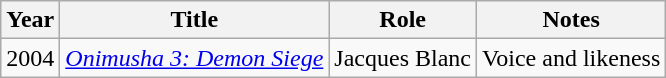<table class="wikitable sortable">
<tr>
<th>Year</th>
<th>Title</th>
<th>Role</th>
<th>Notes</th>
</tr>
<tr>
<td>2004</td>
<td><em><a href='#'>Onimusha 3: Demon Siege</a></em></td>
<td>Jacques Blanc</td>
<td>Voice and likeness</td>
</tr>
</table>
